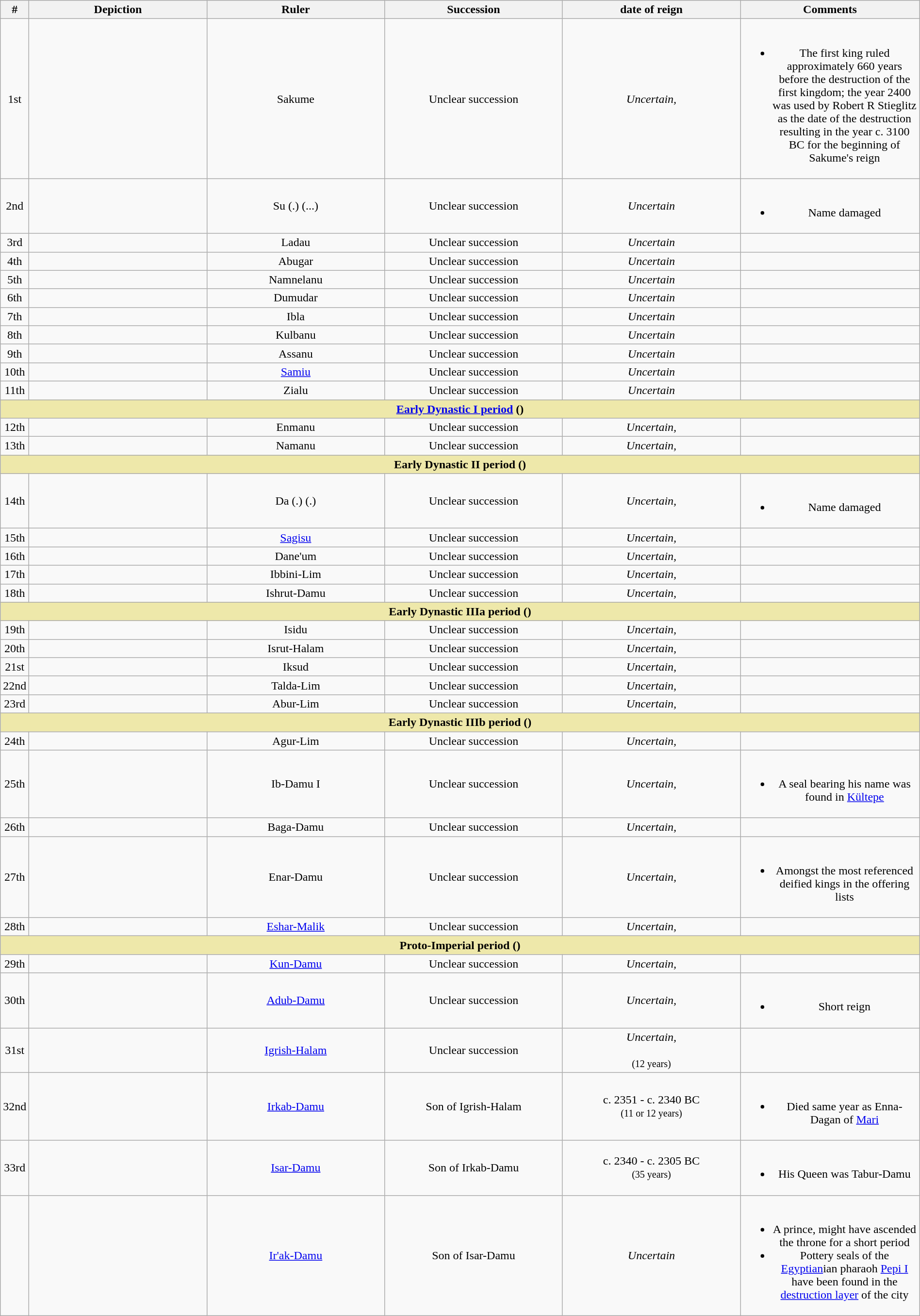<table class="wikitable"border="1"style="width:100%;text-align:center">
<tr>
<th width="1%">#</th>
<th width="19.8%">Depiction</th>
<th width="19.8%">Ruler</th>
<th width="19.8%">Succession</th>
<th width="19.8%"> date of reign</th>
<th width="19.8%">Comments</th>
</tr>
<tr>
<td>1st</td>
<td></td>
<td>Sakume</td>
<td>Unclear succession</td>
<td><em>Uncertain,</em><br></td>
<td><br><ul><li>The first king ruled approximately 660 years before the destruction of the first kingdom; the year 2400 was used by Robert R Stieglitz as the date of the destruction resulting in the year c. 3100 BC for the beginning of Sakume's reign</li></ul></td>
</tr>
<tr>
<td>2nd</td>
<td></td>
<td>Su (.) (...)</td>
<td>Unclear succession</td>
<td><em>Uncertain</em></td>
<td><br><ul><li>Name damaged</li></ul></td>
</tr>
<tr>
<td>3rd</td>
<td></td>
<td>Ladau</td>
<td>Unclear succession</td>
<td><em>Uncertain</em></td>
<td></td>
</tr>
<tr>
<td>4th</td>
<td></td>
<td>Abugar</td>
<td>Unclear succession</td>
<td><em>Uncertain</em></td>
<td></td>
</tr>
<tr>
<td>5th</td>
<td></td>
<td>Namnelanu</td>
<td>Unclear succession</td>
<td><em>Uncertain</em></td>
<td></td>
</tr>
<tr>
<td>6th</td>
<td></td>
<td>Dumudar</td>
<td>Unclear succession</td>
<td><em>Uncertain</em></td>
<td></td>
</tr>
<tr>
<td>7th</td>
<td></td>
<td>Ibla</td>
<td>Unclear succession</td>
<td><em>Uncertain</em></td>
<td></td>
</tr>
<tr>
<td>8th</td>
<td></td>
<td>Kulbanu</td>
<td>Unclear succession</td>
<td><em>Uncertain</em></td>
<td></td>
</tr>
<tr>
<td>9th</td>
<td></td>
<td>Assanu</td>
<td>Unclear succession</td>
<td><em>Uncertain</em></td>
<td></td>
</tr>
<tr>
<td>10th</td>
<td></td>
<td><a href='#'>Samiu</a></td>
<td>Unclear succession</td>
<td><em>Uncertain</em></td>
<td></td>
</tr>
<tr>
<td>11th</td>
<td></td>
<td>Zialu</td>
<td>Unclear succession</td>
<td><em>Uncertain</em></td>
<td></td>
</tr>
<tr>
<td colspan="7"align="center"style="background-color:palegoldenrod"><strong><a href='#'>Early Dynastic I period</a> ()</strong></td>
</tr>
<tr>
<td>12th</td>
<td></td>
<td>Enmanu</td>
<td>Unclear succession</td>
<td><em>Uncertain,</em><br></td>
<td></td>
</tr>
<tr>
<td>13th</td>
<td></td>
<td>Namanu</td>
<td>Unclear succession</td>
<td><em>Uncertain,</em><br></td>
<td></td>
</tr>
<tr>
<td colspan="7"align="center"style="background-color:palegoldenrod"><strong>Early Dynastic II period ()</strong></td>
</tr>
<tr>
<td>14th</td>
<td></td>
<td>Da (.) (.)</td>
<td>Unclear succession</td>
<td><em>Uncertain,</em><br></td>
<td><br><ul><li>Name damaged</li></ul></td>
</tr>
<tr>
<td>15th</td>
<td></td>
<td><a href='#'>Sagisu</a></td>
<td>Unclear succession</td>
<td><em>Uncertain,</em><br></td>
<td></td>
</tr>
<tr>
<td>16th</td>
<td></td>
<td>Dane'um</td>
<td>Unclear succession</td>
<td><em>Uncertain,</em><br></td>
<td></td>
</tr>
<tr>
<td>17th</td>
<td></td>
<td>Ibbini-Lim</td>
<td>Unclear succession</td>
<td><em>Uncertain,</em><br></td>
<td></td>
</tr>
<tr>
<td>18th</td>
<td></td>
<td>Ishrut-Damu</td>
<td>Unclear succession</td>
<td><em>Uncertain,</em><br></td>
<td></td>
</tr>
<tr>
<td colspan="7"align="center"style="background-color:palegoldenrod"><strong>Early Dynastic IIIa period ()</strong></td>
</tr>
<tr>
<td>19th</td>
<td></td>
<td>Isidu</td>
<td>Unclear succession</td>
<td><em>Uncertain,</em><br></td>
<td></td>
</tr>
<tr>
<td>20th</td>
<td></td>
<td>Isrut-Halam</td>
<td>Unclear succession</td>
<td><em>Uncertain,</em><br></td>
<td></td>
</tr>
<tr>
<td>21st</td>
<td></td>
<td>Iksud</td>
<td>Unclear succession</td>
<td><em>Uncertain,</em><br></td>
<td></td>
</tr>
<tr>
<td>22nd</td>
<td></td>
<td>Talda-Lim</td>
<td>Unclear succession</td>
<td><em>Uncertain,</em><br></td>
<td></td>
</tr>
<tr>
<td>23rd</td>
<td></td>
<td>Abur-Lim</td>
<td>Unclear succession</td>
<td><em>Uncertain,</em><br></td>
<td></td>
</tr>
<tr>
<td colspan="7"align="center"style="background-color:palegoldenrod"><strong>Early Dynastic IIIb period ()</strong></td>
</tr>
<tr>
<td>24th</td>
<td></td>
<td>Agur-Lim</td>
<td>Unclear succession</td>
<td><em>Uncertain,</em><br></td>
<td></td>
</tr>
<tr>
<td>25th</td>
<td></td>
<td>Ib-Damu I</td>
<td>Unclear succession</td>
<td><em>Uncertain,</em><br></td>
<td><br><ul><li>A seal bearing his name was found in <a href='#'>Kültepe</a></li></ul></td>
</tr>
<tr>
<td>26th</td>
<td></td>
<td>Baga-Damu</td>
<td>Unclear succession</td>
<td><em>Uncertain,</em><br></td>
<td></td>
</tr>
<tr>
<td>27th</td>
<td></td>
<td>Enar-Damu</td>
<td>Unclear succession</td>
<td><em>Uncertain,</em><br></td>
<td><br><ul><li>Amongst the most referenced deified kings in the offering lists</li></ul></td>
</tr>
<tr>
<td>28th</td>
<td></td>
<td><a href='#'>Eshar-Malik</a></td>
<td>Unclear succession</td>
<td><em>Uncertain,</em><br></td>
<td></td>
</tr>
<tr>
<td colspan="7"align="center"style="background-color:palegoldenrod"><strong>Proto-Imperial period ()</strong></td>
</tr>
<tr>
<td>29th</td>
<td></td>
<td><a href='#'>Kun-Damu</a></td>
<td>Unclear succession</td>
<td><em>Uncertain,</em><br></td>
<td></td>
</tr>
<tr>
<td>30th</td>
<td></td>
<td><a href='#'>Adub-Damu</a></td>
<td>Unclear succession</td>
<td><em>Uncertain,</em><br></td>
<td><br><ul><li>Short reign</li></ul></td>
</tr>
<tr>
<td>31st</td>
<td></td>
<td><a href='#'>Igrish-Halam</a></td>
<td>Unclear succession</td>
<td><em>Uncertain,</em><br><br><small>(12 years)</small></td>
<td></td>
</tr>
<tr>
<td>32nd</td>
<td></td>
<td><a href='#'>Irkab-Damu</a></td>
<td>Son of Igrish-Halam</td>
<td>c. 2351 - c. 2340 BC<br><small>(11 or 12 years)</small></td>
<td><br><ul><li>Died same year as Enna-Dagan of <a href='#'>Mari</a></li></ul></td>
</tr>
<tr>
<td>33rd</td>
<td></td>
<td><a href='#'>Isar-Damu</a></td>
<td>Son of Irkab-Damu</td>
<td>c. 2340 - c. 2305 BC<br><small>(35 years)</small></td>
<td><br><ul><li>His Queen was Tabur-Damu</li></ul></td>
</tr>
<tr>
<td></td>
<td></td>
<td><a href='#'>Ir'ak-Damu</a></td>
<td>Son of Isar-Damu</td>
<td><em>Uncertain</em></td>
<td><br><ul><li>A prince, might have ascended the throne for a short period</li><li>Pottery seals of the <a href='#'>Egyptian</a>ian pharaoh <a href='#'>Pepi I</a> have been found in the <a href='#'>destruction layer</a> of the city</li></ul></td>
</tr>
</table>
